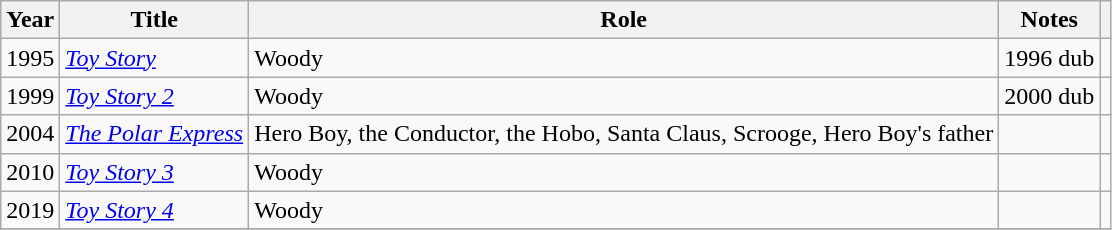<table class="wikitable sortable">
<tr>
<th>Year</th>
<th>Title</th>
<th>Role</th>
<th class="unsortable">Notes</th>
<th class="unsortable"></th>
</tr>
<tr>
<td>1995</td>
<td><em><a href='#'>Toy Story</a></em></td>
<td>Woody</td>
<td>1996 dub</td>
<td></td>
</tr>
<tr>
<td>1999</td>
<td><em><a href='#'>Toy Story 2</a></em></td>
<td>Woody</td>
<td>2000 dub</td>
<td></td>
</tr>
<tr>
<td>2004</td>
<td><em><a href='#'>The Polar Express</a></em></td>
<td>Hero Boy, the Conductor, the Hobo, Santa Claus, Scrooge, Hero Boy's father</td>
<td></td>
<td></td>
</tr>
<tr>
<td>2010</td>
<td><em><a href='#'>Toy Story 3</a></em></td>
<td>Woody</td>
<td></td>
<td></td>
</tr>
<tr>
<td>2019</td>
<td><em><a href='#'>Toy Story 4</a></em></td>
<td>Woody</td>
<td></td>
<td></td>
</tr>
<tr>
</tr>
</table>
